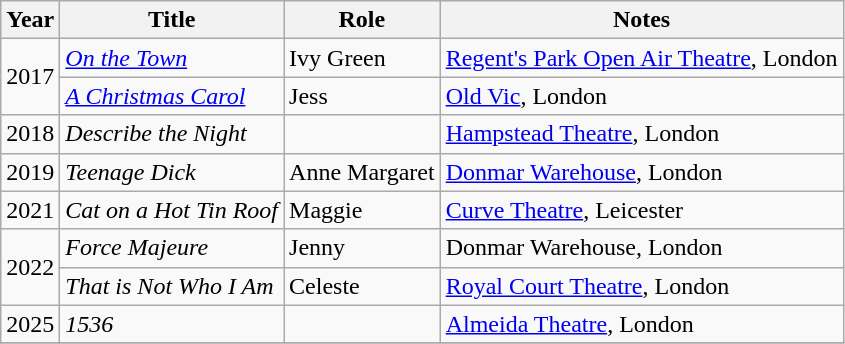<table class="wikitable sortable">
<tr>
<th>Year</th>
<th>Title</th>
<th>Role</th>
<th class="unsortable">Notes</th>
</tr>
<tr>
<td rowspan="2">2017</td>
<td><em><a href='#'>On the Town</a></em></td>
<td>Ivy Green</td>
<td><a href='#'>Regent's Park Open Air Theatre</a>, London</td>
</tr>
<tr>
<td><em><a href='#'>A Christmas Carol</a></em></td>
<td>Jess</td>
<td><a href='#'>Old Vic</a>, London</td>
</tr>
<tr>
<td>2018</td>
<td><em>Describe the Night</em></td>
<td></td>
<td><a href='#'>Hampstead Theatre</a>, London</td>
</tr>
<tr>
<td>2019</td>
<td><em>Teenage Dick</em></td>
<td>Anne Margaret</td>
<td><a href='#'>Donmar Warehouse</a>, London</td>
</tr>
<tr>
<td>2021</td>
<td><em>Cat on a Hot Tin Roof</em></td>
<td>Maggie</td>
<td><a href='#'>Curve Theatre</a>, Leicester</td>
</tr>
<tr>
<td rowspan="2">2022</td>
<td><em>Force Majeure</em></td>
<td>Jenny</td>
<td>Donmar Warehouse, London</td>
</tr>
<tr>
<td><em>That is Not Who I Am</em></td>
<td>Celeste</td>
<td><a href='#'>Royal Court Theatre</a>, London</td>
</tr>
<tr>
<td>2025</td>
<td><em>1536</em></td>
<td></td>
<td><a href='#'>Almeida Theatre</a>, London</td>
</tr>
<tr>
</tr>
</table>
